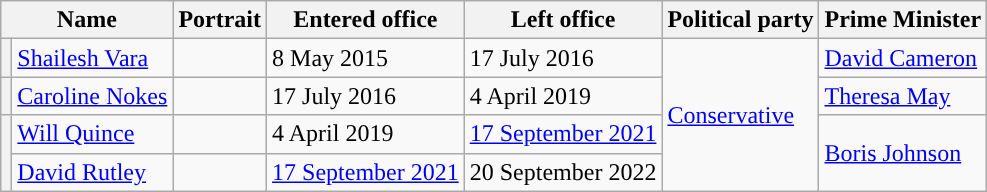<table class="wikitable">
<tr>
<th colspan="2">Name</th>
<th>Portrait</th>
<th>Entered office</th>
<th>Left office</th>
<th>Political party</th>
<th>Prime Minister</th>
</tr>
<tr>
<th style="background-color: "></th>
<td><a href='#'>Shailesh Vara</a></td>
<td></td>
<td>8 May 2015</td>
<td>17 July 2016</td>
<td rowspan="4"><a href='#'>Conservative</a></td>
<td><a href='#'>David Cameron</a></td>
</tr>
<tr>
<th style="background-color: "></th>
<td><a href='#'>Caroline Nokes</a></td>
<td></td>
<td>17 July 2016</td>
<td>4 April 2019</td>
<td><a href='#'>Theresa May</a></td>
</tr>
<tr>
<th rowspan="2" style="background-color: "></th>
<td><a href='#'>Will Quince</a></td>
<td></td>
<td>4 April 2019</td>
<td><a href='#'>17 September 2021</a></td>
<td rowspan="2"><a href='#'>Boris Johnson</a></td>
</tr>
<tr>
<td><a href='#'>David Rutley</a></td>
<td></td>
<td><a href='#'>17 September 2021</a></td>
<td>20 September 2022</td>
</tr>
</table>
